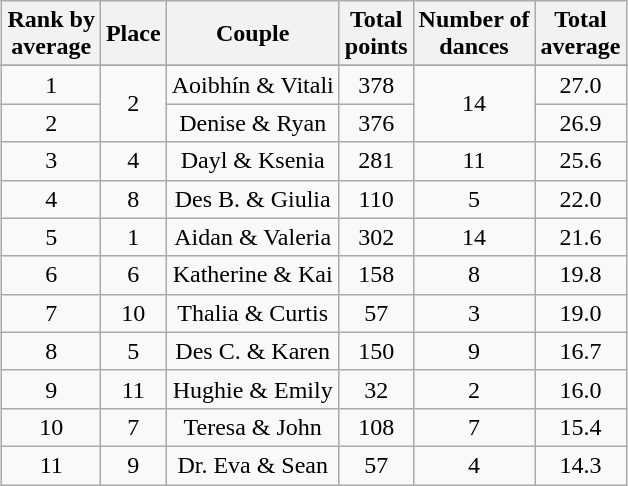<table class="wikitable sortable"  style="margin:auto; text-align:center; white-space:nowrap; width:30%;">
<tr>
<th>Rank by <br> average</th>
<th>Place</th>
<th>Couple</th>
<th>Total <br> points</th>
<th>Number of <br> dances</th>
<th>Total <br> average</th>
</tr>
<tr>
</tr>
<tr>
<td>1</td>
<td rowspan="2">2</td>
<td>Aoibhín & Vitali</td>
<td>378</td>
<td rowspan="2">14</td>
<td>27.0</td>
</tr>
<tr>
<td>2</td>
<td>Denise & Ryan</td>
<td>376</td>
<td>26.9</td>
</tr>
<tr>
<td>3</td>
<td>4</td>
<td>Dayl & Ksenia</td>
<td>281</td>
<td>11</td>
<td>25.6</td>
</tr>
<tr>
<td>4</td>
<td>8</td>
<td>Des B. & Giulia</td>
<td>110</td>
<td>5</td>
<td>22.0</td>
</tr>
<tr>
<td>5</td>
<td>1</td>
<td>Aidan & Valeria</td>
<td>302</td>
<td>14</td>
<td>21.6</td>
</tr>
<tr>
<td>6</td>
<td>6</td>
<td>Katherine & Kai</td>
<td>158</td>
<td>8</td>
<td>19.8</td>
</tr>
<tr>
<td>7</td>
<td>10</td>
<td>Thalia & Curtis</td>
<td>57</td>
<td>3</td>
<td>19.0</td>
</tr>
<tr>
<td>8</td>
<td>5</td>
<td>Des C. & Karen</td>
<td>150</td>
<td>9</td>
<td>16.7</td>
</tr>
<tr>
<td>9</td>
<td>11</td>
<td>Hughie & Emily</td>
<td>32</td>
<td>2</td>
<td>16.0</td>
</tr>
<tr>
<td>10</td>
<td>7</td>
<td>Teresa & John</td>
<td>108</td>
<td>7</td>
<td>15.4</td>
</tr>
<tr>
<td>11</td>
<td>9</td>
<td>Dr. Eva & Sean</td>
<td>57</td>
<td>4</td>
<td>14.3</td>
</tr>
</table>
